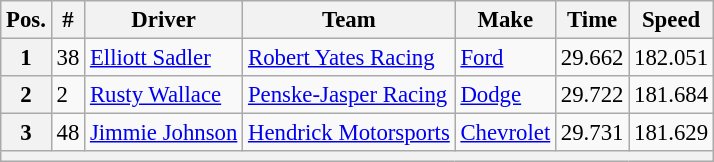<table class="wikitable" style="font-size:95%">
<tr>
<th>Pos.</th>
<th>#</th>
<th>Driver</th>
<th>Team</th>
<th>Make</th>
<th>Time</th>
<th>Speed</th>
</tr>
<tr>
<th>1</th>
<td>38</td>
<td><a href='#'>Elliott Sadler</a></td>
<td><a href='#'>Robert Yates Racing</a></td>
<td><a href='#'>Ford</a></td>
<td>29.662</td>
<td>182.051</td>
</tr>
<tr>
<th>2</th>
<td>2</td>
<td><a href='#'>Rusty Wallace</a></td>
<td><a href='#'>Penske-Jasper Racing</a></td>
<td><a href='#'>Dodge</a></td>
<td>29.722</td>
<td>181.684</td>
</tr>
<tr>
<th>3</th>
<td>48</td>
<td><a href='#'>Jimmie Johnson</a></td>
<td><a href='#'>Hendrick Motorsports</a></td>
<td><a href='#'>Chevrolet</a></td>
<td>29.731</td>
<td>181.629</td>
</tr>
<tr>
<th colspan="7"></th>
</tr>
</table>
